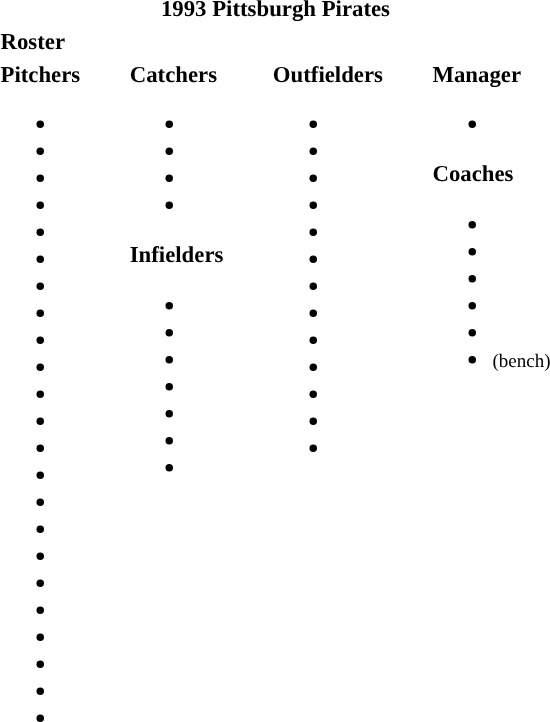<table class="toccolours" style="font-size: 95%;">
<tr>
<th colspan="10">1993 Pittsburgh Pirates</th>
</tr>
<tr>
<td colspan="10"><strong>Roster</strong></td>
</tr>
<tr>
<td valign="top"><strong>Pitchers</strong><br><ul><li></li><li></li><li></li><li></li><li></li><li></li><li></li><li></li><li></li><li></li><li></li><li></li><li></li><li></li><li></li><li></li><li></li><li></li><li></li><li></li><li></li><li></li><li></li></ul></td>
<td width="25px"></td>
<td valign="top"><strong>Catchers</strong><br><ul><li></li><li></li><li></li><li></li></ul><strong>Infielders</strong><ul><li></li><li></li><li></li><li></li><li></li><li></li><li></li></ul></td>
<td width="25px"></td>
<td valign="top"><strong>Outfielders</strong><br><ul><li></li><li></li><li></li><li></li><li></li><li></li><li></li><li></li><li></li><li></li><li></li><li></li><li></li></ul></td>
<td width="25px"></td>
<td valign="top"><strong>Manager</strong><br><ul><li></li></ul><strong>Coaches</strong><ul><li></small></li><li></small></li><li></small></li><li></small></li><li></small></li><li> <small>(bench)</small></li></ul></td>
</tr>
</table>
